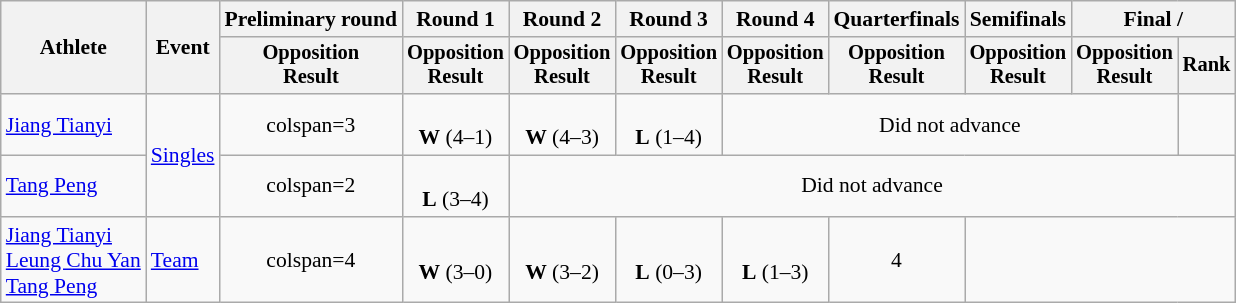<table class="wikitable" style="font-size:90%">
<tr>
<th rowspan=2>Athlete</th>
<th rowspan=2>Event</th>
<th>Preliminary round</th>
<th>Round 1</th>
<th>Round 2</th>
<th>Round 3</th>
<th>Round 4</th>
<th>Quarterfinals</th>
<th>Semifinals</th>
<th colspan=2>Final / </th>
</tr>
<tr style="font-size:95%">
<th>Opposition<br>Result</th>
<th>Opposition<br>Result</th>
<th>Opposition<br>Result</th>
<th>Opposition<br>Result</th>
<th>Opposition<br>Result</th>
<th>Opposition<br>Result</th>
<th>Opposition<br>Result</th>
<th>Opposition<br>Result</th>
<th>Rank</th>
</tr>
<tr align=center>
<td align=left><a href='#'>Jiang Tianyi</a></td>
<td align=left rowspan=2><a href='#'>Singles</a></td>
<td>colspan=3 </td>
<td><br> <strong>W</strong> (4–1)</td>
<td><br> <strong>W</strong> (4–3)</td>
<td><br> <strong>L</strong> (1–4)</td>
<td colspan=4>Did not advance</td>
</tr>
<tr align=center>
<td align=left><a href='#'>Tang Peng</a></td>
<td>colspan=2 </td>
<td><br> <strong>L</strong> (3–4)</td>
<td colspan=7>Did not advance</td>
</tr>
<tr align=center>
<td align=left><a href='#'>Jiang Tianyi</a><br><a href='#'>Leung Chu Yan</a><br><a href='#'>Tang Peng</a></td>
<td align=left><a href='#'>Team</a></td>
<td>colspan=4 </td>
<td><br> <strong>W</strong> (3–0)</td>
<td><br> <strong>W</strong> (3–2)</td>
<td><br> <strong>L</strong> (0–3)</td>
<td><br> <strong>L</strong> (1–3)</td>
<td>4</td>
</tr>
</table>
